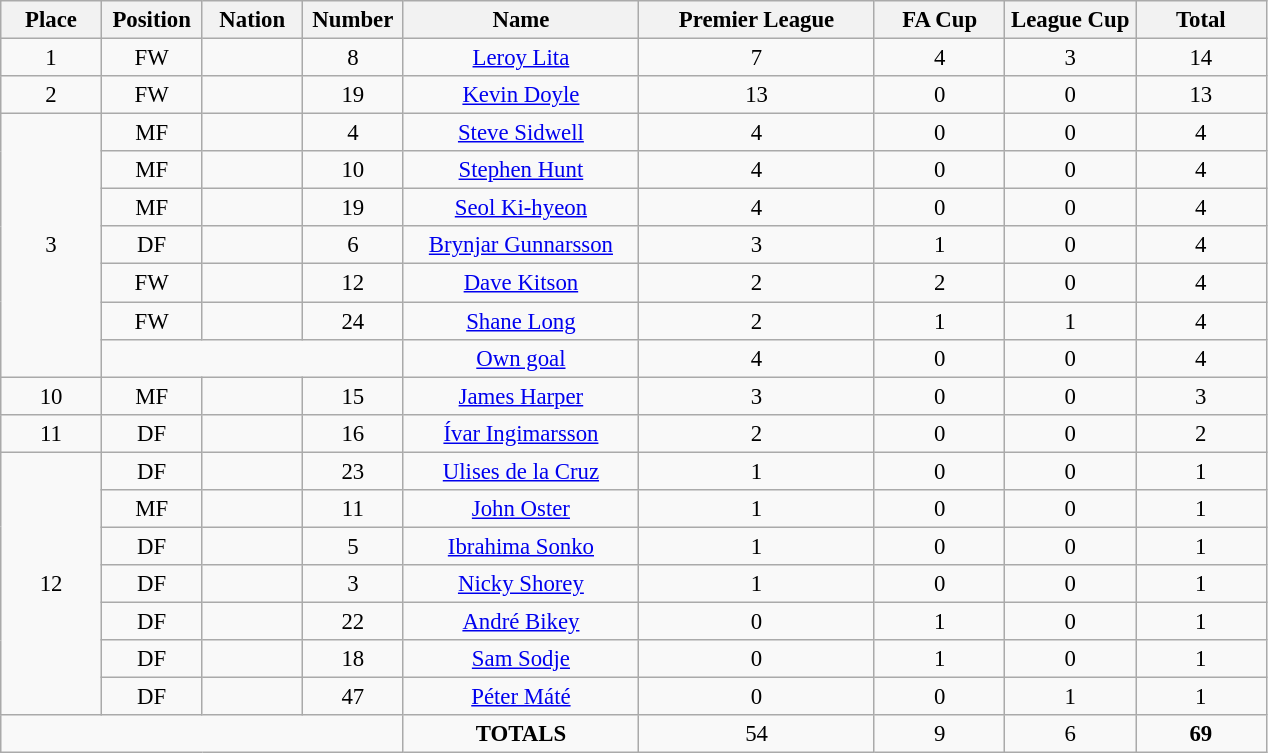<table class="wikitable" style="font-size: 95%; text-align: center">
<tr>
<th width=60>Place</th>
<th width=60>Position</th>
<th width=60>Nation</th>
<th width=60>Number</th>
<th width=150>Name</th>
<th width=150>Premier League</th>
<th width=80>FA Cup</th>
<th width=80>League Cup</th>
<th width=80>Total</th>
</tr>
<tr>
<td>1</td>
<td>FW</td>
<td></td>
<td>8</td>
<td><a href='#'>Leroy Lita</a></td>
<td>7</td>
<td>4</td>
<td>3</td>
<td>14</td>
</tr>
<tr>
<td>2</td>
<td>FW</td>
<td></td>
<td>19</td>
<td><a href='#'>Kevin Doyle</a></td>
<td>13</td>
<td>0</td>
<td>0</td>
<td>13</td>
</tr>
<tr>
<td rowspan="7">3</td>
<td>MF</td>
<td></td>
<td>4</td>
<td><a href='#'>Steve Sidwell</a></td>
<td>4</td>
<td>0</td>
<td>0</td>
<td>4</td>
</tr>
<tr>
<td>MF</td>
<td></td>
<td>10</td>
<td><a href='#'>Stephen Hunt</a></td>
<td>4</td>
<td>0</td>
<td>0</td>
<td>4</td>
</tr>
<tr>
<td>MF</td>
<td></td>
<td>19</td>
<td><a href='#'>Seol Ki-hyeon</a></td>
<td>4</td>
<td>0</td>
<td>0</td>
<td>4</td>
</tr>
<tr>
<td>DF</td>
<td></td>
<td>6</td>
<td><a href='#'>Brynjar Gunnarsson</a></td>
<td>3</td>
<td>1</td>
<td>0</td>
<td>4</td>
</tr>
<tr>
<td>FW</td>
<td></td>
<td>12</td>
<td><a href='#'>Dave Kitson</a></td>
<td>2</td>
<td>2</td>
<td>0</td>
<td>4</td>
</tr>
<tr>
<td>FW</td>
<td></td>
<td>24</td>
<td><a href='#'>Shane Long</a></td>
<td>2</td>
<td>1</td>
<td>1</td>
<td>4</td>
</tr>
<tr>
<td colspan="3"></td>
<td><a href='#'>Own goal</a></td>
<td>4</td>
<td>0</td>
<td>0</td>
<td>4</td>
</tr>
<tr>
<td>10</td>
<td>MF</td>
<td></td>
<td>15</td>
<td><a href='#'>James Harper</a></td>
<td>3</td>
<td>0</td>
<td>0</td>
<td>3</td>
</tr>
<tr>
<td>11</td>
<td>DF</td>
<td></td>
<td>16</td>
<td><a href='#'>Ívar Ingimarsson</a></td>
<td>2</td>
<td>0</td>
<td>0</td>
<td>2</td>
</tr>
<tr>
<td rowspan="7">12</td>
<td>DF</td>
<td></td>
<td>23</td>
<td><a href='#'>Ulises de la Cruz</a></td>
<td>1</td>
<td>0</td>
<td>0</td>
<td>1</td>
</tr>
<tr>
<td>MF</td>
<td></td>
<td>11</td>
<td><a href='#'>John Oster</a></td>
<td>1</td>
<td>0</td>
<td>0</td>
<td>1</td>
</tr>
<tr>
<td>DF</td>
<td></td>
<td>5</td>
<td><a href='#'>Ibrahima Sonko</a></td>
<td>1</td>
<td>0</td>
<td>0</td>
<td>1</td>
</tr>
<tr>
<td>DF</td>
<td></td>
<td>3</td>
<td><a href='#'>Nicky Shorey</a></td>
<td>1</td>
<td>0</td>
<td>0</td>
<td>1</td>
</tr>
<tr>
<td>DF</td>
<td></td>
<td>22</td>
<td><a href='#'>André Bikey</a></td>
<td>0</td>
<td>1</td>
<td>0</td>
<td>1</td>
</tr>
<tr>
<td>DF</td>
<td></td>
<td>18</td>
<td><a href='#'>Sam Sodje</a></td>
<td>0</td>
<td>1</td>
<td>0</td>
<td>1</td>
</tr>
<tr>
<td>DF</td>
<td></td>
<td>47</td>
<td><a href='#'>Péter Máté</a></td>
<td>0</td>
<td>0</td>
<td>1</td>
<td>1</td>
</tr>
<tr>
<td colspan="4"></td>
<td><strong>TOTALS</strong></td>
<td>54</td>
<td>9</td>
<td>6</td>
<td><strong>69</strong></td>
</tr>
</table>
